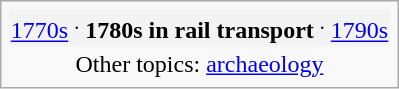<table class="infobox">
<tr style="background:#f3f3f3;">
<td style="text-align:center;"><a href='#'>1770s</a> <sup>.</sup> <strong>1780s in rail transport</strong> <sup>.</sup> <a href='#'>1790s</a></td>
</tr>
<tr>
<td style="text-align:center;">Other topics: <a href='#'>archaeology</a></td>
</tr>
</table>
